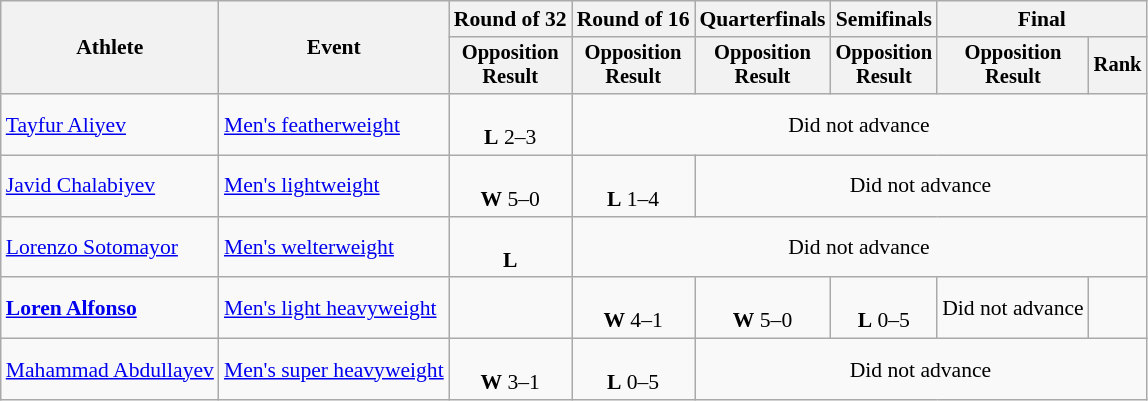<table class="wikitable" style="font-size:90%">
<tr>
<th rowspan="2">Athlete</th>
<th rowspan="2">Event</th>
<th>Round of 32</th>
<th>Round of 16</th>
<th>Quarterfinals</th>
<th>Semifinals</th>
<th colspan=2>Final</th>
</tr>
<tr style="font-size:95%">
<th>Opposition<br>Result</th>
<th>Opposition<br>Result</th>
<th>Opposition<br>Result</th>
<th>Opposition<br>Result</th>
<th>Opposition<br>Result</th>
<th>Rank</th>
</tr>
<tr align=center>
<td align=left><a href='#'>Tayfur Aliyev</a></td>
<td align=left><a href='#'>Men's featherweight</a></td>
<td><br><strong>L</strong> 2–3</td>
<td colspan="5">Did not advance</td>
</tr>
<tr align=center>
<td align=left><a href='#'>Javid Chalabiyev</a></td>
<td align=left><a href='#'>Men's lightweight</a></td>
<td><br><strong>W</strong> 5–0</td>
<td><br><strong>L</strong> 1–4</td>
<td colspan="4">Did not advance</td>
</tr>
<tr align=center>
<td align=left><a href='#'>Lorenzo Sotomayor</a></td>
<td align=left><a href='#'>Men's welterweight</a></td>
<td><br><strong>L</strong> </td>
<td colspan="5">Did not advance</td>
</tr>
<tr align=center>
<td align=left><strong><a href='#'>Loren Alfonso</a></strong></td>
<td align=left><a href='#'>Men's light heavyweight</a></td>
<td></td>
<td><br><strong>W</strong> 4–1</td>
<td><br><strong>W</strong> 5–0</td>
<td><br><strong>L</strong> 0–5</td>
<td>Did not advance</td>
<td></td>
</tr>
<tr align=center>
<td align=left><a href='#'>Mahammad Abdullayev</a></td>
<td align=left><a href='#'>Men's super heavyweight</a></td>
<td><br><strong>W</strong> 3–1</td>
<td><br><strong>L</strong> 0–5</td>
<td colspan="4">Did not advance</td>
</tr>
</table>
